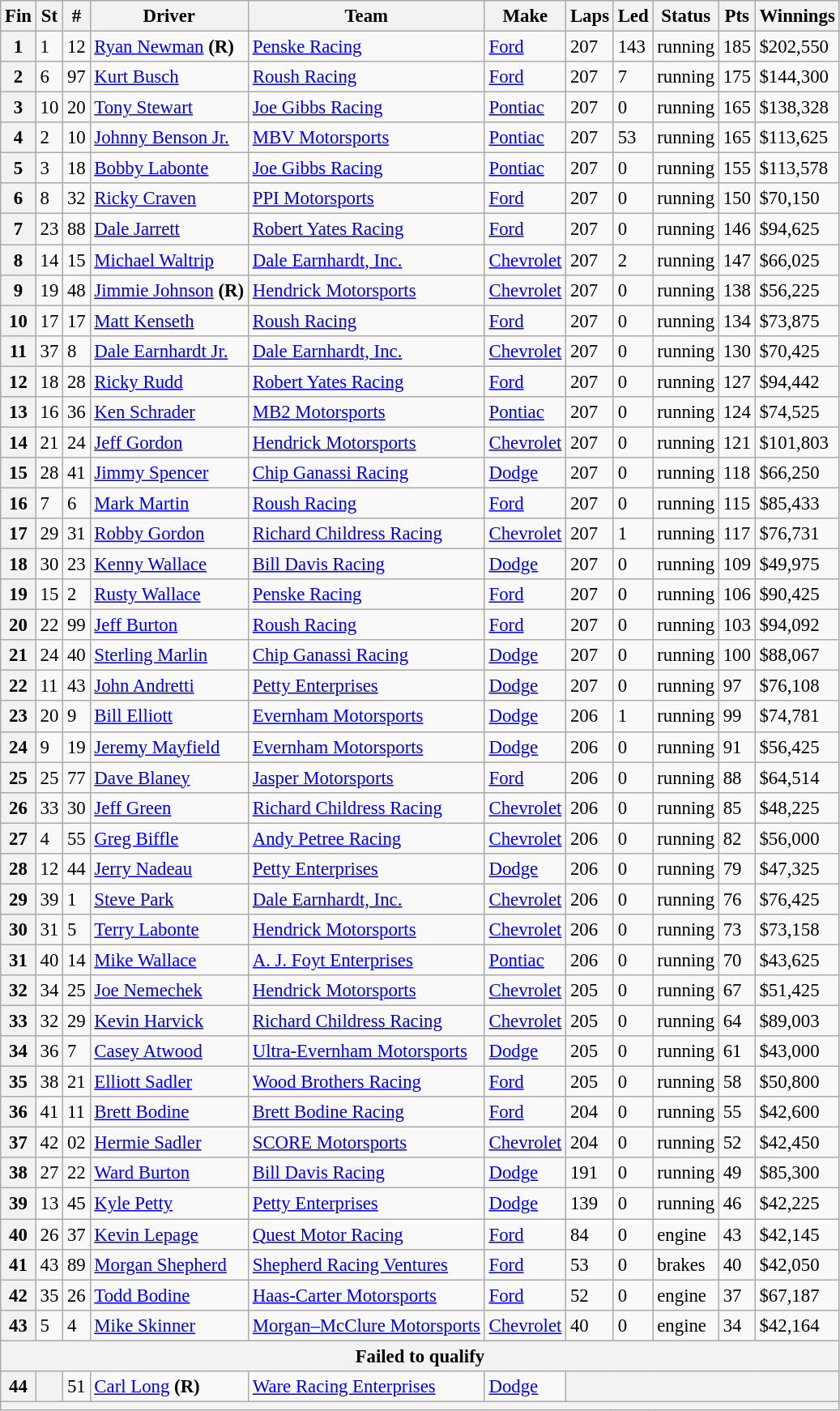<table class="wikitable" style="font-size:95%">
<tr>
<th>Fin</th>
<th>St</th>
<th>#</th>
<th>Driver</th>
<th>Team</th>
<th>Make</th>
<th>Laps</th>
<th>Led</th>
<th>Status</th>
<th>Pts</th>
<th>Winnings</th>
</tr>
<tr>
<th>1</th>
<td>1</td>
<td>12</td>
<td><a href='#'>Ryan Newman</a> <strong>(R)</strong></td>
<td><a href='#'>Penske Racing</a></td>
<td><a href='#'>Ford</a></td>
<td>207</td>
<td>143</td>
<td>running</td>
<td>185</td>
<td>$202,550</td>
</tr>
<tr>
<th>2</th>
<td>6</td>
<td>97</td>
<td><a href='#'>Kurt Busch</a></td>
<td><a href='#'>Roush Racing</a></td>
<td><a href='#'>Ford</a></td>
<td>207</td>
<td>7</td>
<td>running</td>
<td>175</td>
<td>$144,300</td>
</tr>
<tr>
<th>3</th>
<td>10</td>
<td>20</td>
<td><a href='#'>Tony Stewart</a></td>
<td><a href='#'>Joe Gibbs Racing</a></td>
<td><a href='#'>Pontiac</a></td>
<td>207</td>
<td>0</td>
<td>running</td>
<td>165</td>
<td>$138,328</td>
</tr>
<tr>
<th>4</th>
<td>2</td>
<td>10</td>
<td><a href='#'>Johnny Benson Jr.</a></td>
<td><a href='#'>MBV Motorsports</a></td>
<td><a href='#'>Pontiac</a></td>
<td>207</td>
<td>53</td>
<td>running</td>
<td>165</td>
<td>$113,625</td>
</tr>
<tr>
<th>5</th>
<td>3</td>
<td>18</td>
<td><a href='#'>Bobby Labonte</a></td>
<td><a href='#'>Joe Gibbs Racing</a></td>
<td><a href='#'>Pontiac</a></td>
<td>207</td>
<td>0</td>
<td>running</td>
<td>155</td>
<td>$113,578</td>
</tr>
<tr>
<th>6</th>
<td>8</td>
<td>32</td>
<td><a href='#'>Ricky Craven</a></td>
<td><a href='#'>PPI Motorsports</a></td>
<td><a href='#'>Ford</a></td>
<td>207</td>
<td>0</td>
<td>running</td>
<td>150</td>
<td>$70,150</td>
</tr>
<tr>
<th>7</th>
<td>23</td>
<td>88</td>
<td><a href='#'>Dale Jarrett</a></td>
<td><a href='#'>Robert Yates Racing</a></td>
<td><a href='#'>Ford</a></td>
<td>207</td>
<td>0</td>
<td>running</td>
<td>146</td>
<td>$94,625</td>
</tr>
<tr>
<th>8</th>
<td>14</td>
<td>15</td>
<td><a href='#'>Michael Waltrip</a></td>
<td><a href='#'>Dale Earnhardt, Inc.</a></td>
<td><a href='#'>Chevrolet</a></td>
<td>207</td>
<td>2</td>
<td>running</td>
<td>147</td>
<td>$66,025</td>
</tr>
<tr>
<th>9</th>
<td>19</td>
<td>48</td>
<td><a href='#'>Jimmie Johnson</a> <strong>(R)</strong></td>
<td><a href='#'>Hendrick Motorsports</a></td>
<td><a href='#'>Chevrolet</a></td>
<td>207</td>
<td>0</td>
<td>running</td>
<td>138</td>
<td>$56,225</td>
</tr>
<tr>
<th>10</th>
<td>17</td>
<td>17</td>
<td><a href='#'>Matt Kenseth</a></td>
<td><a href='#'>Roush Racing</a></td>
<td><a href='#'>Ford</a></td>
<td>207</td>
<td>0</td>
<td>running</td>
<td>134</td>
<td>$73,875</td>
</tr>
<tr>
<th>11</th>
<td>37</td>
<td>8</td>
<td><a href='#'>Dale Earnhardt Jr.</a></td>
<td><a href='#'>Dale Earnhardt, Inc.</a></td>
<td><a href='#'>Chevrolet</a></td>
<td>207</td>
<td>0</td>
<td>running</td>
<td>130</td>
<td>$70,425</td>
</tr>
<tr>
<th>12</th>
<td>18</td>
<td>28</td>
<td><a href='#'>Ricky Rudd</a></td>
<td><a href='#'>Robert Yates Racing</a></td>
<td><a href='#'>Ford</a></td>
<td>207</td>
<td>0</td>
<td>running</td>
<td>127</td>
<td>$94,442</td>
</tr>
<tr>
<th>13</th>
<td>16</td>
<td>36</td>
<td><a href='#'>Ken Schrader</a></td>
<td><a href='#'>MB2 Motorsports</a></td>
<td><a href='#'>Pontiac</a></td>
<td>207</td>
<td>0</td>
<td>running</td>
<td>124</td>
<td>$74,525</td>
</tr>
<tr>
<th>14</th>
<td>21</td>
<td>24</td>
<td><a href='#'>Jeff Gordon</a></td>
<td><a href='#'>Hendrick Motorsports</a></td>
<td><a href='#'>Chevrolet</a></td>
<td>207</td>
<td>0</td>
<td>running</td>
<td>121</td>
<td>$101,803</td>
</tr>
<tr>
<th>15</th>
<td>28</td>
<td>41</td>
<td><a href='#'>Jimmy Spencer</a></td>
<td><a href='#'>Chip Ganassi Racing</a></td>
<td><a href='#'>Dodge</a></td>
<td>207</td>
<td>0</td>
<td>running</td>
<td>118</td>
<td>$66,250</td>
</tr>
<tr>
<th>16</th>
<td>7</td>
<td>6</td>
<td><a href='#'>Mark Martin</a></td>
<td><a href='#'>Roush Racing</a></td>
<td><a href='#'>Ford</a></td>
<td>207</td>
<td>0</td>
<td>running</td>
<td>115</td>
<td>$85,433</td>
</tr>
<tr>
<th>17</th>
<td>29</td>
<td>31</td>
<td><a href='#'>Robby Gordon</a></td>
<td><a href='#'>Richard Childress Racing</a></td>
<td><a href='#'>Chevrolet</a></td>
<td>207</td>
<td>1</td>
<td>running</td>
<td>117</td>
<td>$76,731</td>
</tr>
<tr>
<th>18</th>
<td>30</td>
<td>23</td>
<td><a href='#'>Kenny Wallace</a></td>
<td><a href='#'>Bill Davis Racing</a></td>
<td><a href='#'>Dodge</a></td>
<td>207</td>
<td>0</td>
<td>running</td>
<td>109</td>
<td>$49,975</td>
</tr>
<tr>
<th>19</th>
<td>15</td>
<td>2</td>
<td><a href='#'>Rusty Wallace</a></td>
<td><a href='#'>Penske Racing</a></td>
<td><a href='#'>Ford</a></td>
<td>207</td>
<td>0</td>
<td>running</td>
<td>106</td>
<td>$90,425</td>
</tr>
<tr>
<th>20</th>
<td>22</td>
<td>99</td>
<td><a href='#'>Jeff Burton</a></td>
<td><a href='#'>Roush Racing</a></td>
<td><a href='#'>Ford</a></td>
<td>207</td>
<td>0</td>
<td>running</td>
<td>103</td>
<td>$94,092</td>
</tr>
<tr>
<th>21</th>
<td>24</td>
<td>40</td>
<td><a href='#'>Sterling Marlin</a></td>
<td><a href='#'>Chip Ganassi Racing</a></td>
<td><a href='#'>Dodge</a></td>
<td>207</td>
<td>0</td>
<td>running</td>
<td>100</td>
<td>$88,067</td>
</tr>
<tr>
<th>22</th>
<td>11</td>
<td>43</td>
<td><a href='#'>John Andretti</a></td>
<td><a href='#'>Petty Enterprises</a></td>
<td><a href='#'>Dodge</a></td>
<td>207</td>
<td>0</td>
<td>running</td>
<td>97</td>
<td>$76,108</td>
</tr>
<tr>
<th>23</th>
<td>20</td>
<td>9</td>
<td><a href='#'>Bill Elliott</a></td>
<td><a href='#'>Evernham Motorsports</a></td>
<td><a href='#'>Dodge</a></td>
<td>206</td>
<td>1</td>
<td>running</td>
<td>99</td>
<td>$74,781</td>
</tr>
<tr>
<th>24</th>
<td>9</td>
<td>19</td>
<td><a href='#'>Jeremy Mayfield</a></td>
<td><a href='#'>Evernham Motorsports</a></td>
<td><a href='#'>Dodge</a></td>
<td>206</td>
<td>0</td>
<td>running</td>
<td>91</td>
<td>$56,425</td>
</tr>
<tr>
<th>25</th>
<td>25</td>
<td>77</td>
<td><a href='#'>Dave Blaney</a></td>
<td><a href='#'>Jasper Motorsports</a></td>
<td><a href='#'>Ford</a></td>
<td>206</td>
<td>0</td>
<td>running</td>
<td>88</td>
<td>$64,514</td>
</tr>
<tr>
<th>26</th>
<td>33</td>
<td>30</td>
<td><a href='#'>Jeff Green</a></td>
<td><a href='#'>Richard Childress Racing</a></td>
<td><a href='#'>Chevrolet</a></td>
<td>206</td>
<td>0</td>
<td>running</td>
<td>85</td>
<td>$48,225</td>
</tr>
<tr>
<th>27</th>
<td>4</td>
<td>55</td>
<td><a href='#'>Greg Biffle</a></td>
<td><a href='#'>Andy Petree Racing</a></td>
<td><a href='#'>Chevrolet</a></td>
<td>206</td>
<td>0</td>
<td>running</td>
<td>82</td>
<td>$56,000</td>
</tr>
<tr>
<th>28</th>
<td>12</td>
<td>44</td>
<td><a href='#'>Jerry Nadeau</a></td>
<td><a href='#'>Petty Enterprises</a></td>
<td><a href='#'>Dodge</a></td>
<td>206</td>
<td>0</td>
<td>running</td>
<td>79</td>
<td>$47,325</td>
</tr>
<tr>
<th>29</th>
<td>39</td>
<td>1</td>
<td><a href='#'>Steve Park</a></td>
<td><a href='#'>Dale Earnhardt, Inc.</a></td>
<td><a href='#'>Chevrolet</a></td>
<td>206</td>
<td>0</td>
<td>running</td>
<td>76</td>
<td>$76,425</td>
</tr>
<tr>
<th>30</th>
<td>31</td>
<td>5</td>
<td><a href='#'>Terry Labonte</a></td>
<td><a href='#'>Hendrick Motorsports</a></td>
<td><a href='#'>Chevrolet</a></td>
<td>206</td>
<td>0</td>
<td>running</td>
<td>73</td>
<td>$73,158</td>
</tr>
<tr>
<th>31</th>
<td>40</td>
<td>14</td>
<td><a href='#'>Mike Wallace</a></td>
<td><a href='#'>A. J. Foyt Enterprises</a></td>
<td><a href='#'>Pontiac</a></td>
<td>206</td>
<td>0</td>
<td>running</td>
<td>70</td>
<td>$43,625</td>
</tr>
<tr>
<th>32</th>
<td>34</td>
<td>25</td>
<td><a href='#'>Joe Nemechek</a></td>
<td><a href='#'>Hendrick Motorsports</a></td>
<td><a href='#'>Chevrolet</a></td>
<td>205</td>
<td>0</td>
<td>running</td>
<td>67</td>
<td>$51,425</td>
</tr>
<tr>
<th>33</th>
<td>32</td>
<td>29</td>
<td><a href='#'>Kevin Harvick</a></td>
<td><a href='#'>Richard Childress Racing</a></td>
<td><a href='#'>Chevrolet</a></td>
<td>205</td>
<td>0</td>
<td>running</td>
<td>64</td>
<td>$89,003</td>
</tr>
<tr>
<th>34</th>
<td>36</td>
<td>7</td>
<td><a href='#'>Casey Atwood</a></td>
<td><a href='#'>Ultra-Evernham Motorsports</a></td>
<td><a href='#'>Dodge</a></td>
<td>205</td>
<td>0</td>
<td>running</td>
<td>61</td>
<td>$43,000</td>
</tr>
<tr>
<th>35</th>
<td>38</td>
<td>21</td>
<td><a href='#'>Elliott Sadler</a></td>
<td><a href='#'>Wood Brothers Racing</a></td>
<td><a href='#'>Ford</a></td>
<td>205</td>
<td>0</td>
<td>running</td>
<td>58</td>
<td>$50,800</td>
</tr>
<tr>
<th>36</th>
<td>41</td>
<td>11</td>
<td><a href='#'>Brett Bodine</a></td>
<td><a href='#'>Brett Bodine Racing</a></td>
<td><a href='#'>Ford</a></td>
<td>204</td>
<td>0</td>
<td>running</td>
<td>55</td>
<td>$42,600</td>
</tr>
<tr>
<th>37</th>
<td>42</td>
<td>02</td>
<td><a href='#'>Hermie Sadler</a></td>
<td><a href='#'>SCORE Motorsports</a></td>
<td><a href='#'>Chevrolet</a></td>
<td>204</td>
<td>0</td>
<td>running</td>
<td>52</td>
<td>$42,450</td>
</tr>
<tr>
<th>38</th>
<td>27</td>
<td>22</td>
<td><a href='#'>Ward Burton</a></td>
<td><a href='#'>Bill Davis Racing</a></td>
<td><a href='#'>Dodge</a></td>
<td>191</td>
<td>0</td>
<td>running</td>
<td>49</td>
<td>$85,300</td>
</tr>
<tr>
<th>39</th>
<td>13</td>
<td>45</td>
<td><a href='#'>Kyle Petty</a></td>
<td><a href='#'>Petty Enterprises</a></td>
<td><a href='#'>Dodge</a></td>
<td>139</td>
<td>0</td>
<td>running</td>
<td>46</td>
<td>$42,225</td>
</tr>
<tr>
<th>40</th>
<td>26</td>
<td>37</td>
<td><a href='#'>Kevin Lepage</a></td>
<td><a href='#'>Quest Motor Racing</a></td>
<td><a href='#'>Ford</a></td>
<td>84</td>
<td>0</td>
<td>engine</td>
<td>43</td>
<td>$42,145</td>
</tr>
<tr>
<th>41</th>
<td>43</td>
<td>89</td>
<td><a href='#'>Morgan Shepherd</a></td>
<td><a href='#'>Shepherd Racing Ventures</a></td>
<td><a href='#'>Ford</a></td>
<td>53</td>
<td>0</td>
<td>brakes</td>
<td>40</td>
<td>$42,050</td>
</tr>
<tr>
<th>42</th>
<td>35</td>
<td>26</td>
<td><a href='#'>Todd Bodine</a></td>
<td><a href='#'>Haas-Carter Motorsports</a></td>
<td><a href='#'>Ford</a></td>
<td>52</td>
<td>0</td>
<td>engine</td>
<td>37</td>
<td>$67,187</td>
</tr>
<tr>
<th>43</th>
<td>5</td>
<td>4</td>
<td><a href='#'>Mike Skinner</a></td>
<td><a href='#'>Morgan–McClure Motorsports</a></td>
<td><a href='#'>Chevrolet</a></td>
<td>40</td>
<td>0</td>
<td>engine</td>
<td>34</td>
<td>$42,164</td>
</tr>
<tr>
<th colspan="11">Failed to qualify</th>
</tr>
<tr>
<th>44</th>
<th></th>
<td>51</td>
<td><a href='#'>Carl Long</a> <strong>(R)</strong></td>
<td><a href='#'>Ware Racing Enterprises</a></td>
<td><a href='#'>Dodge</a></td>
<th colspan="5"></th>
</tr>
<tr>
<th colspan="11"></th>
</tr>
</table>
